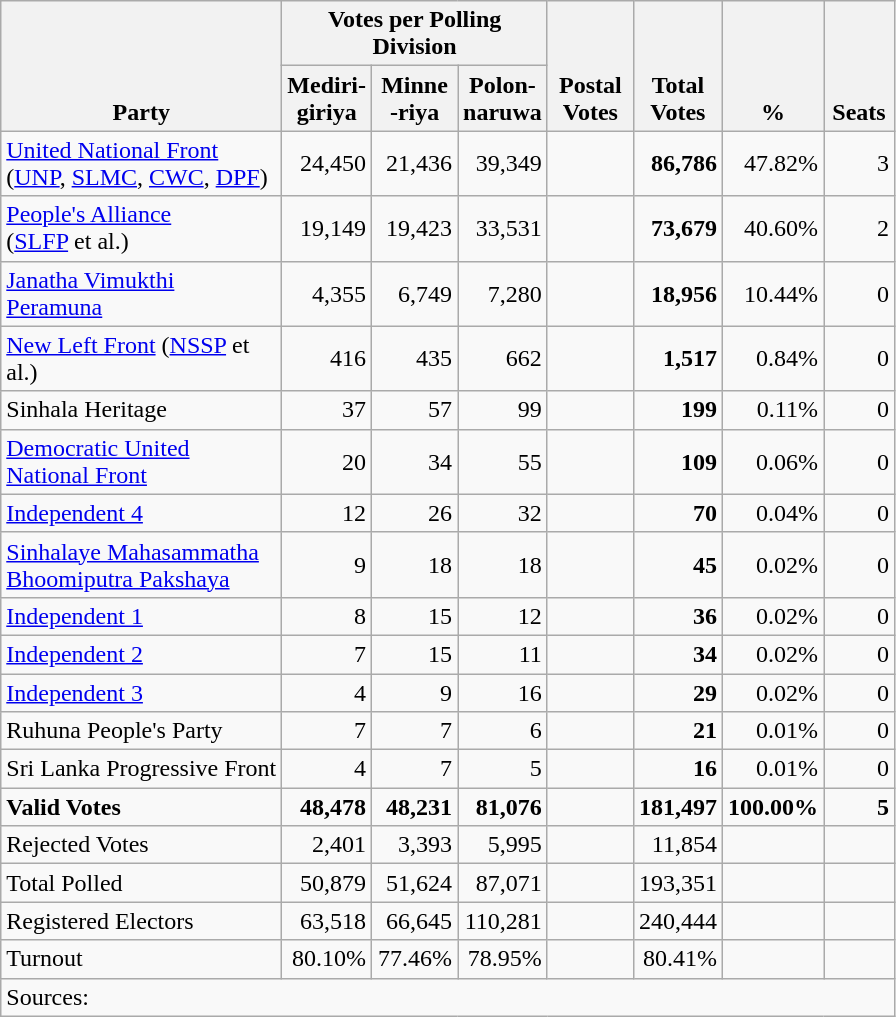<table class="wikitable" border="1" style="text-align:right;">
<tr>
<th align=left valign=bottom rowspan=2 width="180">Party</th>
<th colspan=3>Votes per Polling Division</th>
<th align=center valign=bottom rowspan=2 width="50">Postal<br>Votes</th>
<th align=center valign=bottom rowspan=2 width="50">Total Votes</th>
<th align=center valign=bottom rowspan=2 width="50">%</th>
<th align=center valign=bottom rowspan=2 width="40">Seats</th>
</tr>
<tr>
<th align=center valign=bottom width="50">Mediri-<br>giriya</th>
<th align=center valign=bottom width="50">Minne<br>-riya</th>
<th align=center valign=bottom width="50">Polon-<br>naruwa</th>
</tr>
<tr>
<td align=left><a href='#'>United National Front</a><br>(<a href='#'>UNP</a>, <a href='#'>SLMC</a>, <a href='#'>CWC</a>, <a href='#'>DPF</a>)</td>
<td>24,450</td>
<td>21,436</td>
<td>39,349</td>
<td></td>
<td><strong>86,786</strong></td>
<td>47.82%</td>
<td>3</td>
</tr>
<tr>
<td align=left><a href='#'>People's Alliance</a><br>(<a href='#'>SLFP</a> et al.)</td>
<td>19,149</td>
<td>19,423</td>
<td>33,531</td>
<td></td>
<td><strong>73,679</strong></td>
<td>40.60%</td>
<td>2</td>
</tr>
<tr>
<td align=left><a href='#'>Janatha Vimukthi Peramuna</a></td>
<td>4,355</td>
<td>6,749</td>
<td>7,280</td>
<td></td>
<td><strong>18,956</strong></td>
<td>10.44%</td>
<td>0</td>
</tr>
<tr>
<td align=left><a href='#'>New Left Front</a> (<a href='#'>NSSP</a> et al.)</td>
<td>416</td>
<td>435</td>
<td>662</td>
<td></td>
<td><strong>1,517</strong></td>
<td>0.84%</td>
<td>0</td>
</tr>
<tr>
<td align=left>Sinhala Heritage</td>
<td>37</td>
<td>57</td>
<td>99</td>
<td></td>
<td><strong>199</strong></td>
<td>0.11%</td>
<td>0</td>
</tr>
<tr>
<td align=left><a href='#'>Democratic United National Front</a></td>
<td>20</td>
<td>34</td>
<td>55</td>
<td></td>
<td><strong>109</strong></td>
<td>0.06%</td>
<td>0</td>
</tr>
<tr>
<td align=left><a href='#'>Independent 4</a></td>
<td>12</td>
<td>26</td>
<td>32</td>
<td></td>
<td><strong>70</strong></td>
<td>0.04%</td>
<td>0</td>
</tr>
<tr>
<td align=left><a href='#'>Sinhalaye Mahasammatha Bhoomiputra Pakshaya</a></td>
<td>9</td>
<td>18</td>
<td>18</td>
<td></td>
<td><strong>45</strong></td>
<td>0.02%</td>
<td>0</td>
</tr>
<tr>
<td align=left><a href='#'>Independent 1</a></td>
<td>8</td>
<td>15</td>
<td>12</td>
<td></td>
<td><strong>36</strong></td>
<td>0.02%</td>
<td>0</td>
</tr>
<tr>
<td align=left><a href='#'>Independent 2</a></td>
<td>7</td>
<td>15</td>
<td>11</td>
<td></td>
<td><strong>34</strong></td>
<td>0.02%</td>
<td>0</td>
</tr>
<tr>
<td align=left><a href='#'>Independent 3</a></td>
<td>4</td>
<td>9</td>
<td>16</td>
<td></td>
<td><strong>29</strong></td>
<td>0.02%</td>
<td>0</td>
</tr>
<tr>
<td align=left>Ruhuna People's Party</td>
<td>7</td>
<td>7</td>
<td>6</td>
<td></td>
<td><strong>21</strong></td>
<td>0.01%</td>
<td>0</td>
</tr>
<tr>
<td align=left>Sri Lanka Progressive Front</td>
<td>4</td>
<td>7</td>
<td>5</td>
<td></td>
<td><strong>16</strong></td>
<td>0.01%</td>
<td>0</td>
</tr>
<tr>
<td align=left><strong>Valid Votes</strong></td>
<td><strong>48,478</strong></td>
<td><strong>48,231</strong></td>
<td><strong>81,076</strong></td>
<td></td>
<td><strong>181,497</strong></td>
<td><strong>100.00%</strong></td>
<td><strong>5</strong></td>
</tr>
<tr>
<td align=left>Rejected Votes</td>
<td>2,401</td>
<td>3,393</td>
<td>5,995</td>
<td></td>
<td>11,854</td>
<td></td>
<td></td>
</tr>
<tr>
<td align=left>Total Polled</td>
<td>50,879</td>
<td>51,624</td>
<td>87,071</td>
<td></td>
<td>193,351</td>
<td></td>
<td></td>
</tr>
<tr>
<td align=left>Registered Electors</td>
<td>63,518</td>
<td>66,645</td>
<td>110,281</td>
<td></td>
<td>240,444</td>
<td></td>
<td></td>
</tr>
<tr>
<td align=left>Turnout</td>
<td>80.10%</td>
<td>77.46%</td>
<td>78.95%</td>
<td></td>
<td>80.41%</td>
<td></td>
<td></td>
</tr>
<tr>
<td align=left colspan=9>Sources:</td>
</tr>
</table>
